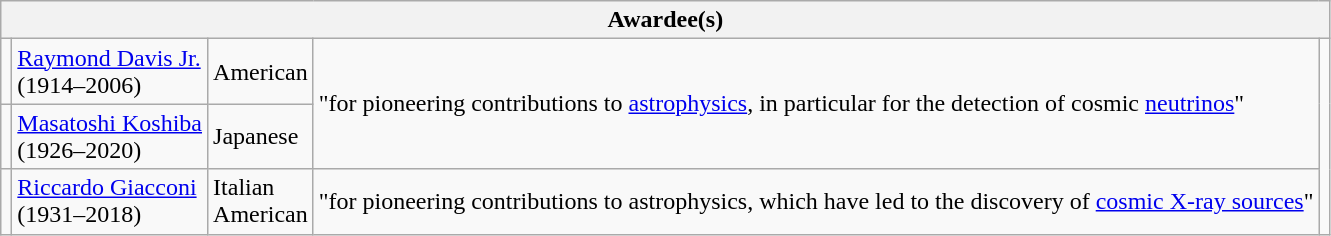<table class="wikitable">
<tr>
<th colspan="5">Awardee(s)</th>
</tr>
<tr>
<td></td>
<td><a href='#'>Raymond Davis Jr.</a><br>(1914–2006)</td>
<td> American</td>
<td rowspan="2">"for pioneering contributions to <a href='#'>astrophysics</a>, in particular for the detection of cosmic <a href='#'>neutrinos</a>"</td>
<td rowspan="3"></td>
</tr>
<tr>
<td></td>
<td><a href='#'>Masatoshi Koshiba</a><br>(1926–2020)</td>
<td> Japanese</td>
</tr>
<tr>
<td></td>
<td><a href='#'>Riccardo Giacconi</a><br>(1931–2018)</td>
<td> Italian<br> American</td>
<td>"for pioneering contributions to astrophysics, which have led to the discovery of <a href='#'>cosmic X-ray sources</a>"</td>
</tr>
</table>
